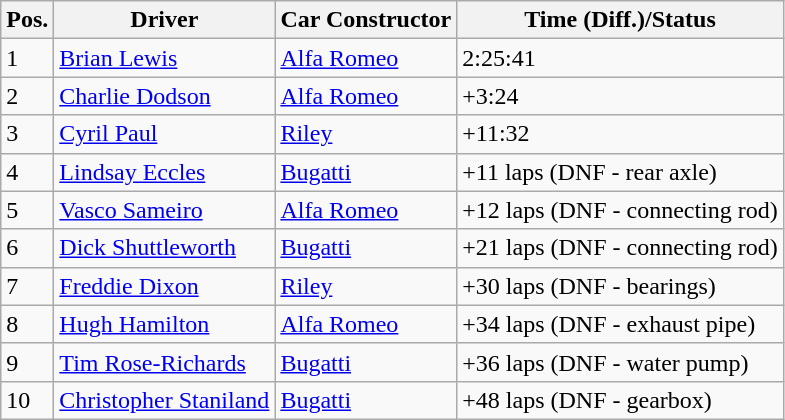<table class="wikitable">
<tr>
<th>Pos.</th>
<th>Driver</th>
<th>Car Constructor</th>
<th>Time (Diff.)/Status</th>
</tr>
<tr>
<td>1</td>
<td><a href='#'>Brian Lewis</a></td>
<td><a href='#'>Alfa Romeo</a></td>
<td>2:25:41</td>
</tr>
<tr>
<td>2</td>
<td><a href='#'>Charlie Dodson</a></td>
<td><a href='#'>Alfa Romeo</a></td>
<td>+3:24</td>
</tr>
<tr>
<td>3</td>
<td><a href='#'>Cyril Paul</a></td>
<td><a href='#'>Riley</a></td>
<td>+11:32</td>
</tr>
<tr>
<td>4</td>
<td><a href='#'>Lindsay Eccles</a></td>
<td><a href='#'>Bugatti</a></td>
<td>+11 laps (DNF - rear axle)</td>
</tr>
<tr>
<td>5</td>
<td><a href='#'>Vasco Sameiro</a></td>
<td><a href='#'>Alfa Romeo</a></td>
<td>+12 laps (DNF - connecting rod)</td>
</tr>
<tr>
<td>6</td>
<td><a href='#'>Dick Shuttleworth</a></td>
<td><a href='#'>Bugatti</a></td>
<td>+21 laps (DNF - connecting rod)</td>
</tr>
<tr>
<td>7</td>
<td><a href='#'>Freddie Dixon</a></td>
<td><a href='#'>Riley</a></td>
<td>+30 laps (DNF - bearings)</td>
</tr>
<tr>
<td>8</td>
<td><a href='#'>Hugh Hamilton</a></td>
<td><a href='#'>Alfa Romeo</a></td>
<td>+34 laps (DNF - exhaust pipe)</td>
</tr>
<tr>
<td>9</td>
<td><a href='#'>Tim Rose-Richards</a></td>
<td><a href='#'>Bugatti</a></td>
<td>+36 laps (DNF - water pump)</td>
</tr>
<tr>
<td>10</td>
<td><a href='#'>Christopher Staniland</a></td>
<td><a href='#'>Bugatti</a></td>
<td>+48 laps (DNF - gearbox)</td>
</tr>
</table>
